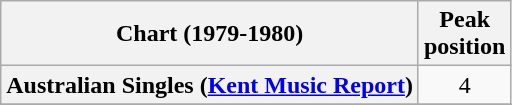<table class="wikitable sortable plainrowheaders" style="text-align:center">
<tr>
<th>Chart (1979-1980)</th>
<th>Peak<br>position</th>
</tr>
<tr>
<th scope="row">Australian Singles (<a href='#'>Kent Music Report</a>)</th>
<td align="center">4</td>
</tr>
<tr>
</tr>
<tr>
</tr>
<tr>
</tr>
<tr>
</tr>
<tr>
</tr>
</table>
